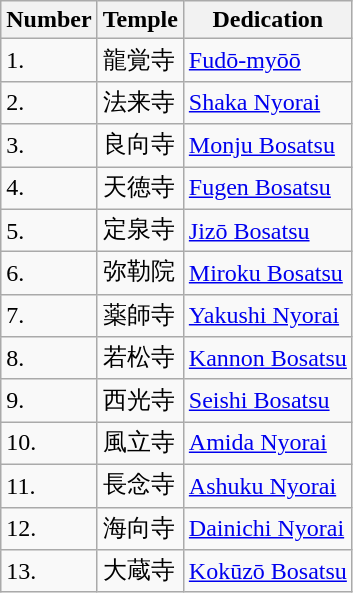<table class="wikitable">
<tr>
<th>Number</th>
<th>Temple</th>
<th>Dedication</th>
</tr>
<tr>
<td>1.</td>
<td>龍覚寺</td>
<td><a href='#'>Fudō-myōō</a></td>
</tr>
<tr>
<td>2.</td>
<td>法来寺</td>
<td><a href='#'>Shaka Nyorai</a></td>
</tr>
<tr>
<td>3.</td>
<td>良向寺</td>
<td><a href='#'>Monju Bosatsu</a></td>
</tr>
<tr>
<td>4.</td>
<td>天徳寺</td>
<td><a href='#'>Fugen Bosatsu</a></td>
</tr>
<tr>
<td>5.</td>
<td>定泉寺</td>
<td><a href='#'>Jizō Bosatsu</a></td>
</tr>
<tr>
<td>6.</td>
<td>弥勒院</td>
<td><a href='#'>Miroku Bosatsu</a></td>
</tr>
<tr>
<td>7.</td>
<td>薬師寺</td>
<td><a href='#'>Yakushi Nyorai</a></td>
</tr>
<tr>
<td>8.</td>
<td>若松寺</td>
<td><a href='#'>Kannon Bosatsu</a></td>
</tr>
<tr>
<td>9.</td>
<td>西光寺</td>
<td><a href='#'>Seishi Bosatsu</a></td>
</tr>
<tr>
<td>10.</td>
<td>風立寺</td>
<td><a href='#'>Amida Nyorai</a></td>
</tr>
<tr>
<td>11.</td>
<td>長念寺</td>
<td><a href='#'>Ashuku Nyorai</a></td>
</tr>
<tr>
<td>12.</td>
<td>海向寺</td>
<td><a href='#'>Dainichi Nyorai</a></td>
</tr>
<tr>
<td>13.</td>
<td>大蔵寺</td>
<td><a href='#'>Kokūzō Bosatsu</a></td>
</tr>
</table>
